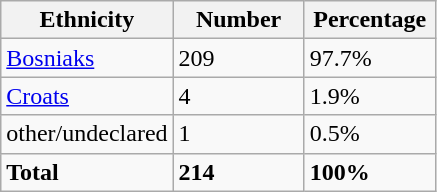<table class="wikitable">
<tr>
<th width="100px">Ethnicity</th>
<th width="80px">Number</th>
<th width="80px">Percentage</th>
</tr>
<tr>
<td><a href='#'>Bosniaks</a></td>
<td>209</td>
<td>97.7%</td>
</tr>
<tr>
<td><a href='#'>Croats</a></td>
<td>4</td>
<td>1.9%</td>
</tr>
<tr>
<td>other/undeclared</td>
<td>1</td>
<td>0.5%</td>
</tr>
<tr>
<td><strong>Total</strong></td>
<td><strong>214</strong></td>
<td><strong>100%</strong></td>
</tr>
</table>
